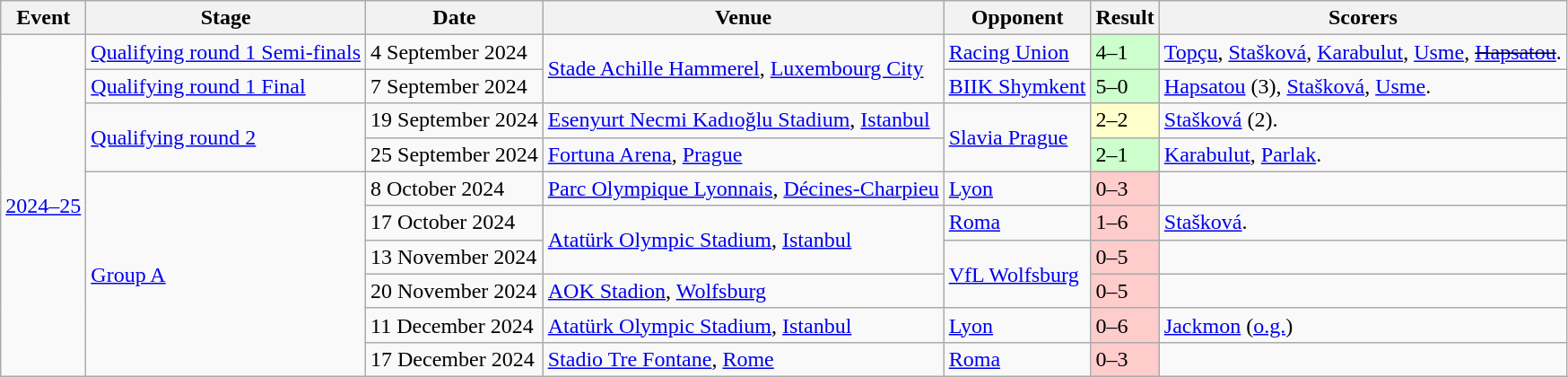<table class=wikitable>
<tr>
<th>Event</th>
<th>Stage</th>
<th>Date</th>
<th>Venue</th>
<th>Opponent</th>
<th>Result</th>
<th>Scorers</th>
</tr>
<tr>
<td rowspan=10><a href='#'>2024–25</a></td>
<td rowspan=1><a href='#'>Qualifying round 1 Semi-finals</a></td>
<td>4 September 2024</td>
<td rowspan=2> <a href='#'>Stade Achille Hammerel</a>, <a href='#'>Luxembourg City</a></td>
<td rowspan=1> <a href='#'>Racing Union</a></td>
<td bgcolor=ccffcc>4–1</td>
<td><a href='#'>Topçu</a>, <a href='#'>Stašková</a>, <a href='#'>Karabulut</a>, <a href='#'>Usme</a>, <s><a href='#'>Hapsatou</a></s>.</td>
</tr>
<tr>
<td><a href='#'>Qualifying round 1 Final</a></td>
<td>7 September 2024</td>
<td> <a href='#'>BIIK Shymkent</a></td>
<td bgcolor=ccffcc>5–0</td>
<td><a href='#'>Hapsatou</a> (3), <a href='#'>Stašková</a>, <a href='#'>Usme</a>.</td>
</tr>
<tr>
<td rowspan=2><a href='#'>Qualifying round 2</a></td>
<td>19 September 2024</td>
<td rowspan=1> <a href='#'>Esenyurt Necmi Kadıoğlu Stadium</a>, <a href='#'>Istanbul</a></td>
<td rowspan=2> <a href='#'>Slavia Prague</a></td>
<td bgcolor=ffffcc>2–2</td>
<td><a href='#'>Stašková</a> (2).</td>
</tr>
<tr>
<td>25 September 2024</td>
<td rowspan=1> <a href='#'>Fortuna Arena</a>, <a href='#'>Prague</a></td>
<td bgcolor=ccffcc>2–1 </td>
<td><a href='#'>Karabulut</a>, <a href='#'>Parlak</a>.</td>
</tr>
<tr>
<td rowspan=6><a href='#'>Group A</a></td>
<td>8 October 2024</td>
<td> <a href='#'>Parc Olympique Lyonnais</a>, <a href='#'>Décines-Charpieu</a></td>
<td> <a href='#'>Lyon</a></td>
<td bgcolor=ffcccc>0–3</td>
<td></td>
</tr>
<tr>
<td>17 October 2024</td>
<td rowspan=2> <a href='#'>Atatürk Olympic Stadium</a>, <a href='#'>Istanbul</a></td>
<td> <a href='#'>Roma</a></td>
<td bgcolor=ffcccc>1–6</td>
<td><a href='#'>Stašková</a>. </td>
</tr>
<tr>
<td>13 November 2024</td>
<td rowspan=2> <a href='#'>VfL Wolfsburg</a></td>
<td bgcolor=ffcccc>0–5</td>
<td></td>
</tr>
<tr>
<td>20 November 2024</td>
<td> <a href='#'>AOK Stadion</a>, <a href='#'>Wolfsburg</a></td>
<td bgcolor=ffcccc>0–5</td>
<td></td>
</tr>
<tr>
<td>11 December 2024</td>
<td> <a href='#'>Atatürk Olympic Stadium</a>, <a href='#'>Istanbul</a></td>
<td> <a href='#'>Lyon</a></td>
<td bgcolor=ffcccc>0–6</td>
<td><a href='#'>Jackmon</a> (<a href='#'>o.g.</a>) </td>
</tr>
<tr>
<td>17 December 2024</td>
<td> <a href='#'>Stadio Tre Fontane</a>, <a href='#'>Rome</a></td>
<td> <a href='#'>Roma</a></td>
<td bgcolor=ffcccc>0–3</td>
<td></td>
</tr>
</table>
